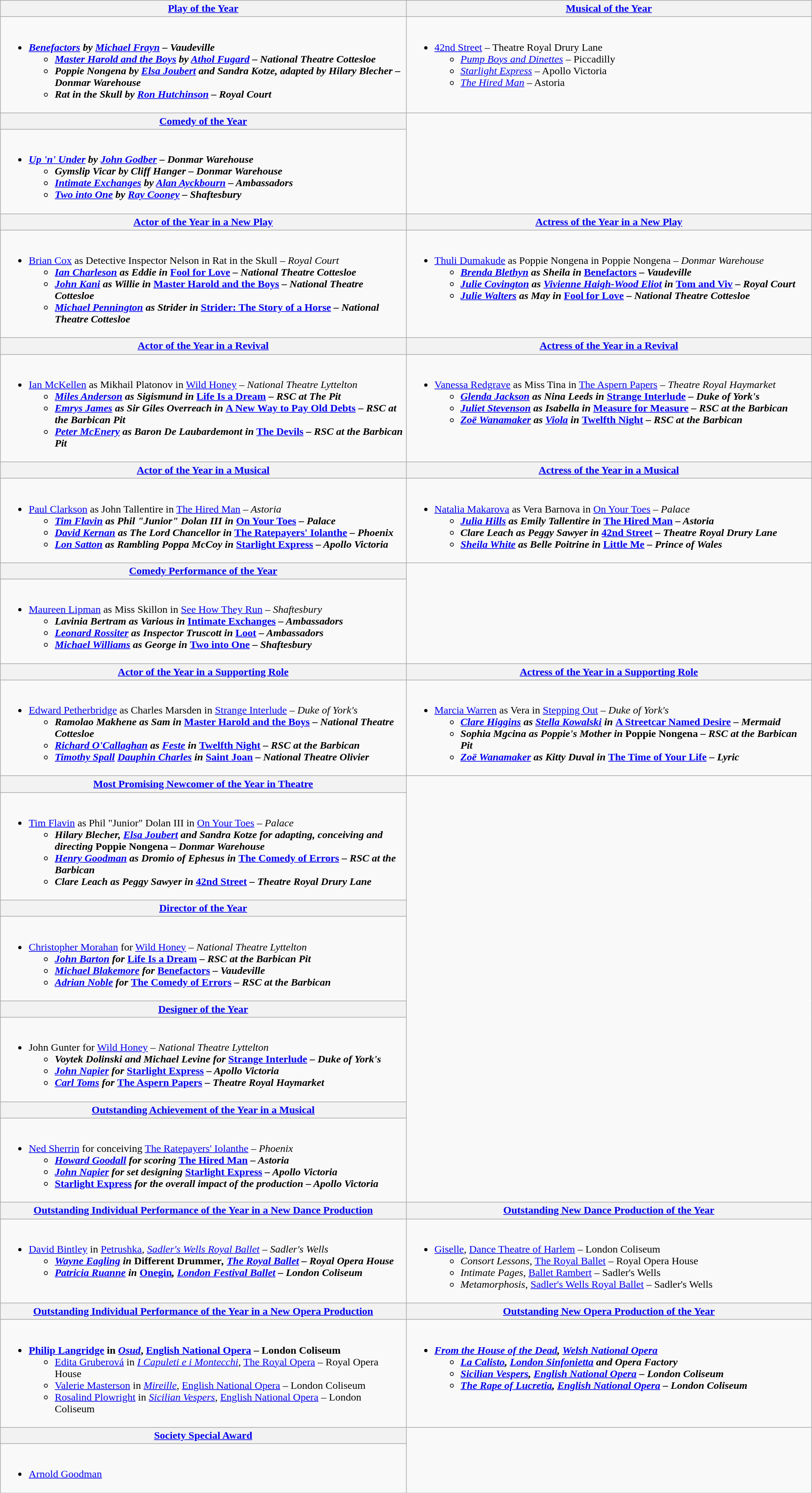<table class=wikitable style="width="100%">
<tr>
<th width="50%"><a href='#'>Play of the Year</a></th>
<th width="50%"><a href='#'>Musical of the Year</a></th>
</tr>
<tr>
<td valign="top"><br><ul><li><strong><em><a href='#'>Benefactors</a><em> by <a href='#'>Michael Frayn</a> – Vaudeville<strong><ul><li></em><a href='#'>Master Harold and the Boys</a><em> by <a href='#'>Athol Fugard</a> – National Theatre Cottesloe</li><li></em>Poppie Nongena<em> by <a href='#'>Elsa Joubert</a> and Sandra Kotze, adapted by Hilary Blecher – Donmar Warehouse</li><li></em>Rat in the Skull<em> by <a href='#'>Ron Hutchinson</a> – Royal Court</li></ul></li></ul></td>
<td valign="top"><br><ul><li></em></strong><a href='#'>42nd Street</a></em> – Theatre Royal Drury Lane</strong><ul><li><em><a href='#'>Pump Boys and Dinettes</a></em> – Piccadilly</li><li><em><a href='#'>Starlight Express</a></em> – Apollo Victoria</li><li><em><a href='#'>The Hired Man</a></em> – Astoria</li></ul></li></ul></td>
</tr>
<tr>
<th colspan=1><a href='#'>Comedy of the Year</a></th>
</tr>
<tr>
<td><br><ul><li><strong><em><a href='#'>Up 'n' Under</a><em> by <a href='#'>John Godber</a> – Donmar Warehouse<strong><ul><li></em>Gymslip Vicar<em> by Cliff Hanger – Donmar Warehouse</li><li></em><a href='#'>Intimate Exchanges</a><em> by <a href='#'>Alan Ayckbourn</a> – Ambassadors</li><li></em><a href='#'>Two into One</a><em> by <a href='#'>Ray Cooney</a> – Shaftesbury</li></ul></li></ul></td>
</tr>
<tr>
<th style="width="50%"><a href='#'>Actor of the Year in a New Play</a></th>
<th style="width="50%"><a href='#'>Actress of the Year in a New Play</a></th>
</tr>
<tr>
<td valign="top"><br><ul><li></strong><a href='#'>Brian Cox</a> as Detective Inspector Nelson in </em>Rat in the Skull<em> – Royal Court<strong><ul><li><a href='#'>Ian Charleson</a> as Eddie in </em><a href='#'>Fool for Love</a><em> – National Theatre Cottesloe</li><li><a href='#'>John Kani</a> as Willie in </em><a href='#'>Master Harold and the Boys</a><em> – National Theatre Cottesloe</li><li><a href='#'>Michael Pennington</a> as Strider in </em><a href='#'>Strider: The Story of a Horse</a><em> – National Theatre Cottesloe</li></ul></li></ul></td>
<td valign="top"><br><ul><li></strong><a href='#'>Thuli Dumakude</a> as Poppie Nongena in </em>Poppie Nongena<em> – Donmar Warehouse<strong><ul><li><a href='#'>Brenda Blethyn</a> as Sheila in </em><a href='#'>Benefactors</a><em> – Vaudeville</li><li><a href='#'>Julie Covington</a> as <a href='#'>Vivienne Haigh-Wood Eliot</a> in </em><a href='#'>Tom and Viv</a><em> – Royal Court</li><li><a href='#'>Julie Walters</a> as May in </em><a href='#'>Fool for Love</a><em> – National Theatre Cottesloe</li></ul></li></ul></td>
</tr>
<tr>
<th style="width="50%"><a href='#'>Actor of the Year in a Revival</a></th>
<th style="width="50%"><a href='#'>Actress of the Year in a Revival</a></th>
</tr>
<tr>
<td valign="top"><br><ul><li></strong><a href='#'>Ian McKellen</a> as Mikhail Platonov in </em><a href='#'>Wild Honey</a><em> – National Theatre Lyttelton<strong><ul><li><a href='#'>Miles Anderson</a> as Sigismund in </em><a href='#'>Life Is a Dream</a><em> – RSC at The Pit</li><li><a href='#'>Emrys James</a> as Sir Giles Overreach in </em><a href='#'>A New Way to Pay Old Debts</a><em> – RSC at the Barbican Pit</li><li><a href='#'>Peter McEnery</a> as Baron De Laubardemont in </em><a href='#'>The Devils</a><em> – RSC at the Barbican Pit</li></ul></li></ul></td>
<td valign="top"><br><ul><li></strong><a href='#'>Vanessa Redgrave</a> as Miss Tina in </em><a href='#'>The Aspern Papers</a><em> – Theatre Royal Haymarket<strong><ul><li><a href='#'>Glenda Jackson</a> as Nina Leeds in </em><a href='#'>Strange Interlude</a><em> – Duke of York's</li><li><a href='#'>Juliet Stevenson</a> as Isabella in </em><a href='#'>Measure for Measure</a><em> – RSC at the Barbican</li><li><a href='#'>Zoë Wanamaker</a> as <a href='#'>Viola</a> in </em><a href='#'>Twelfth Night</a><em> – RSC at the Barbican</li></ul></li></ul></td>
</tr>
<tr>
<th style="width="50%"><a href='#'>Actor of the Year in a Musical</a></th>
<th style="width="50%"><a href='#'>Actress of the Year in a Musical</a></th>
</tr>
<tr>
<td valign="top"><br><ul><li></strong><a href='#'>Paul Clarkson</a> as John Tallentire in </em><a href='#'>The Hired Man</a><em> – Astoria<strong><ul><li><a href='#'>Tim Flavin</a> as Phil "Junior" Dolan III in </em><a href='#'>On Your Toes</a><em> – Palace</li><li><a href='#'>David Kernan</a> as The Lord Chancellor in </em><a href='#'>The Ratepayers' Iolanthe</a><em> – Phoenix</li><li><a href='#'>Lon Satton</a> as Rambling Poppa McCoy in </em><a href='#'>Starlight Express</a><em> – Apollo Victoria</li></ul></li></ul></td>
<td valign="top"><br><ul><li></strong><a href='#'>Natalia Makarova</a> as Vera Barnova in </em><a href='#'>On Your Toes</a><em> – Palace<strong><ul><li><a href='#'>Julia Hills</a> as Emily Tallentire in </em><a href='#'>The Hired Man</a><em> – Astoria</li><li>Clare Leach as Peggy Sawyer in </em><a href='#'>42nd Street</a><em> – Theatre Royal Drury Lane</li><li><a href='#'>Sheila White</a> as Belle Poitrine in </em><a href='#'>Little Me</a><em> – Prince of Wales</li></ul></li></ul></td>
</tr>
<tr>
<th colspan=1><a href='#'>Comedy Performance of the Year</a></th>
</tr>
<tr>
<td><br><ul><li></strong><a href='#'>Maureen Lipman</a> as Miss Skillon in </em><a href='#'>See How They Run</a><em> – Shaftesbury<strong><ul><li>Lavinia Bertram as Various in </em><a href='#'>Intimate Exchanges</a><em> – Ambassadors</li><li><a href='#'>Leonard Rossiter</a> as Inspector Truscott in </em><a href='#'>Loot</a><em> – Ambassadors</li><li><a href='#'>Michael Williams</a> as George in </em><a href='#'>Two into One</a><em> – Shaftesbury</li></ul></li></ul></td>
</tr>
<tr>
<th style="width="50%"><a href='#'>Actor of the Year in a Supporting Role</a></th>
<th style="width="50%"><a href='#'>Actress of the Year in a Supporting Role</a></th>
</tr>
<tr>
<td valign="top"><br><ul><li></strong><a href='#'>Edward Petherbridge</a> as Charles Marsden in </em><a href='#'>Strange Interlude</a><em> – Duke of York's<strong><ul><li>Ramolao Makhene as Sam in </em><a href='#'>Master Harold and the Boys</a><em> – National Theatre Cottesloe</li><li><a href='#'>Richard O'Callaghan</a> as <a href='#'>Feste</a> in </em><a href='#'>Twelfth Night</a><em> – RSC at the Barbican</li><li><a href='#'>Timothy Spall</a> <a href='#'>Dauphin Charles</a> in </em><a href='#'>Saint Joan</a><em> – National Theatre Olivier</li></ul></li></ul></td>
<td valign="top"><br><ul><li></strong><a href='#'>Marcia Warren</a> as Vera in </em><a href='#'>Stepping Out</a><em> – Duke of York's<strong><ul><li><a href='#'>Clare Higgins</a> as <a href='#'>Stella Kowalski</a> in </em><a href='#'>A Streetcar Named Desire</a><em> – Mermaid</li><li>Sophia Mgcina as Poppie's Mother in </em>Poppie Nongena<em> – RSC at the Barbican Pit</li><li><a href='#'>Zoë Wanamaker</a> as Kitty Duval in </em><a href='#'>The Time of Your Life</a><em> – Lyric</li></ul></li></ul></td>
</tr>
<tr>
<th colspan=1><a href='#'>Most Promising Newcomer of the Year in Theatre</a></th>
</tr>
<tr>
<td><br><ul><li></strong><a href='#'>Tim Flavin</a> as Phil "Junior" Dolan III in </em><a href='#'>On Your Toes</a><em> – Palace<strong><ul><li>Hilary Blecher, <a href='#'>Elsa Joubert</a> and Sandra Kotze for adapting, conceiving and directing </em>Poppie Nongena<em> – Donmar Warehouse</li><li><a href='#'>Henry Goodman</a> as Dromio of Ephesus in </em><a href='#'>The Comedy of Errors</a><em> – RSC at the Barbican</li><li>Clare Leach as Peggy Sawyer in </em><a href='#'>42nd Street</a><em> – Theatre Royal Drury Lane</li></ul></li></ul></td>
</tr>
<tr>
<th colspan=1><a href='#'>Director of the Year</a></th>
</tr>
<tr>
<td><br><ul><li></strong><a href='#'>Christopher Morahan</a> for </em><a href='#'>Wild Honey</a><em> – National Theatre Lyttelton<strong><ul><li><a href='#'>John Barton</a> for </em><a href='#'>Life Is a Dream</a><em> – RSC at the Barbican Pit</li><li><a href='#'>Michael Blakemore</a> for </em><a href='#'>Benefactors</a><em> – Vaudeville</li><li><a href='#'>Adrian Noble</a> for </em><a href='#'>The Comedy of Errors</a><em> – RSC at the Barbican</li></ul></li></ul></td>
</tr>
<tr>
<th colspan=1><a href='#'>Designer of the Year</a></th>
</tr>
<tr>
<td><br><ul><li></strong>John Gunter for </em><a href='#'>Wild Honey</a><em> – National Theatre Lyttelton<strong><ul><li>Voytek Dolinski and Michael Levine for </em><a href='#'>Strange Interlude</a><em> – Duke of York's</li><li><a href='#'>John Napier</a> for </em><a href='#'>Starlight Express</a><em> – Apollo Victoria</li><li><a href='#'>Carl Toms</a> for </em><a href='#'>The Aspern Papers</a><em> – Theatre Royal Haymarket</li></ul></li></ul></td>
</tr>
<tr>
<th colspan=1><a href='#'>Outstanding Achievement of the Year in a Musical</a></th>
</tr>
<tr>
<td><br><ul><li></strong><a href='#'>Ned Sherrin</a> for conceiving </em><a href='#'>The Ratepayers' Iolanthe</a><em> – Phoenix<strong><ul><li><a href='#'>Howard Goodall</a> for scoring </em><a href='#'>The Hired Man</a><em> – Astoria</li><li><a href='#'>John Napier</a> for set designing </em><a href='#'>Starlight Express</a><em> – Apollo Victoria</li><li></em><a href='#'>Starlight Express</a><em> for the overall impact of the production – Apollo Victoria</li></ul></li></ul></td>
</tr>
<tr>
<th style="width="50%"><a href='#'>Outstanding Individual Performance of the Year in a New Dance Production</a></th>
<th style="width="50%"><a href='#'>Outstanding New Dance Production of the Year</a></th>
</tr>
<tr>
<td valign="top"><br><ul><li></strong><a href='#'>David Bintley</a> in </em><a href='#'>Petrushka</a><em>, <a href='#'>Sadler's Wells Royal Ballet</a> – Sadler's Wells<strong><ul><li><a href='#'>Wayne Eagling</a> in </em>Different Drummer<em>, <a href='#'>The Royal Ballet</a> – Royal Opera House</li><li><a href='#'>Patricia Ruanne</a> in </em><a href='#'>Onegin</a><em>, <a href='#'>London Festival Ballet</a> – London Coliseum</li></ul></li></ul></td>
<td valign="top"><br><ul><li></em></strong><a href='#'>Giselle</a></em>, <a href='#'>Dance Theatre of Harlem</a> – London Coliseum</strong><ul><li><em>Consort Lessons</em>, <a href='#'>The Royal Ballet</a> – Royal Opera House</li><li><em>Intimate Pages</em>, <a href='#'>Ballet Rambert</a> – Sadler's Wells</li><li><em>Metamorphosis</em>, <a href='#'>Sadler's Wells Royal Ballet</a> – Sadler's Wells</li></ul></li></ul></td>
</tr>
<tr>
<th style="width="50%"><a href='#'>Outstanding Individual Performance of the Year in a New Opera Production</a></th>
<th style="width="50%"><a href='#'>Outstanding New Opera Production of the Year</a></th>
</tr>
<tr>
<td valign="top"><br><ul><li><strong><a href='#'>Philip Langridge</a> in <em><a href='#'>Osud</a></em>, <a href='#'>English National Opera</a> – London Coliseum</strong><ul><li><a href='#'>Edita Gruberová</a> in <em><a href='#'>I Capuleti e i Montecchi</a></em>, <a href='#'>The Royal Opera</a> – Royal Opera House</li><li><a href='#'>Valerie Masterson</a> in <em><a href='#'>Mireille</a></em>, <a href='#'>English National Opera</a> – London Coliseum</li><li><a href='#'>Rosalind Plowright</a> in <em><a href='#'>Sicilian Vespers</a></em>, <a href='#'>English National Opera</a> – London Coliseum</li></ul></li></ul></td>
<td valign="top"><br><ul><li><strong><em><a href='#'>From the House of the Dead</a><em>, <a href='#'>Welsh National Opera</a><strong><ul><li></em><a href='#'>La Calisto</a><em>, <a href='#'>London Sinfonietta</a> and Opera Factory</li><li></em><a href='#'>Sicilian Vespers</a><em>, <a href='#'>English National Opera</a> – London Coliseum</li><li></em><a href='#'>The Rape of Lucretia</a><em>, <a href='#'>English National Opera</a> – London Coliseum</li></ul></li></ul></td>
</tr>
<tr>
<th colspan=1><a href='#'>Society Special Award</a></th>
</tr>
<tr>
<td><br><ul><li></strong><a href='#'>Arnold Goodman</a><strong></li></ul></td>
</tr>
</table>
